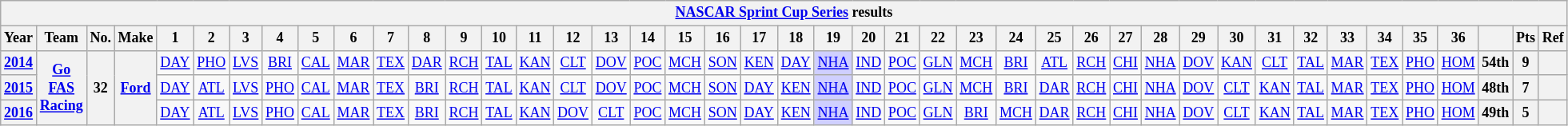<table class="wikitable" style="text-align:center; font-size:75%">
<tr>
<th colspan=43><a href='#'>NASCAR Sprint Cup Series</a> results</th>
</tr>
<tr>
<th>Year</th>
<th>Team</th>
<th>No.</th>
<th>Make</th>
<th>1</th>
<th>2</th>
<th>3</th>
<th>4</th>
<th>5</th>
<th>6</th>
<th>7</th>
<th>8</th>
<th>9</th>
<th>10</th>
<th>11</th>
<th>12</th>
<th>13</th>
<th>14</th>
<th>15</th>
<th>16</th>
<th>17</th>
<th>18</th>
<th>19</th>
<th>20</th>
<th>21</th>
<th>22</th>
<th>23</th>
<th>24</th>
<th>25</th>
<th>26</th>
<th>27</th>
<th>28</th>
<th>29</th>
<th>30</th>
<th>31</th>
<th>32</th>
<th>33</th>
<th>34</th>
<th>35</th>
<th>36</th>
<th></th>
<th>Pts</th>
<th>Ref</th>
</tr>
<tr>
<th><a href='#'>2014</a></th>
<th rowspan=3><a href='#'>Go FAS Racing</a></th>
<th rowspan=3>32</th>
<th rowspan=3><a href='#'>Ford</a></th>
<td><a href='#'>DAY</a></td>
<td><a href='#'>PHO</a></td>
<td><a href='#'>LVS</a></td>
<td><a href='#'>BRI</a></td>
<td><a href='#'>CAL</a></td>
<td><a href='#'>MAR</a></td>
<td><a href='#'>TEX</a></td>
<td><a href='#'>DAR</a></td>
<td><a href='#'>RCH</a></td>
<td><a href='#'>TAL</a></td>
<td><a href='#'>KAN</a></td>
<td><a href='#'>CLT</a></td>
<td><a href='#'>DOV</a></td>
<td><a href='#'>POC</a></td>
<td><a href='#'>MCH</a></td>
<td><a href='#'>SON</a></td>
<td><a href='#'>KEN</a></td>
<td><a href='#'>DAY</a></td>
<td style="background:#CFCFFF;"><a href='#'>NHA</a><br></td>
<td><a href='#'>IND</a></td>
<td><a href='#'>POC</a></td>
<td><a href='#'>GLN</a></td>
<td><a href='#'>MCH</a></td>
<td><a href='#'>BRI</a></td>
<td><a href='#'>ATL</a></td>
<td><a href='#'>RCH</a></td>
<td><a href='#'>CHI</a></td>
<td><a href='#'>NHA</a></td>
<td><a href='#'>DOV</a></td>
<td><a href='#'>KAN</a></td>
<td><a href='#'>CLT</a></td>
<td><a href='#'>TAL</a></td>
<td><a href='#'>MAR</a></td>
<td><a href='#'>TEX</a></td>
<td><a href='#'>PHO</a></td>
<td><a href='#'>HOM</a></td>
<th>54th</th>
<th>9</th>
<th></th>
</tr>
<tr>
<th><a href='#'>2015</a></th>
<td><a href='#'>DAY</a></td>
<td><a href='#'>ATL</a></td>
<td><a href='#'>LVS</a></td>
<td><a href='#'>PHO</a></td>
<td><a href='#'>CAL</a></td>
<td><a href='#'>MAR</a></td>
<td><a href='#'>TEX</a></td>
<td><a href='#'>BRI</a></td>
<td><a href='#'>RCH</a></td>
<td><a href='#'>TAL</a></td>
<td><a href='#'>KAN</a></td>
<td><a href='#'>CLT</a></td>
<td><a href='#'>DOV</a></td>
<td><a href='#'>POC</a></td>
<td><a href='#'>MCH</a></td>
<td><a href='#'>SON</a></td>
<td><a href='#'>DAY</a></td>
<td><a href='#'>KEN</a></td>
<td style="background:#CFCFFF;"><a href='#'>NHA</a><br></td>
<td><a href='#'>IND</a></td>
<td><a href='#'>POC</a></td>
<td><a href='#'>GLN</a></td>
<td><a href='#'>MCH</a></td>
<td><a href='#'>BRI</a></td>
<td><a href='#'>DAR</a></td>
<td><a href='#'>RCH</a></td>
<td><a href='#'>CHI</a></td>
<td><a href='#'>NHA</a></td>
<td><a href='#'>DOV</a></td>
<td><a href='#'>CLT</a></td>
<td><a href='#'>KAN</a></td>
<td><a href='#'>TAL</a></td>
<td><a href='#'>MAR</a></td>
<td><a href='#'>TEX</a></td>
<td><a href='#'>PHO</a></td>
<td><a href='#'>HOM</a></td>
<th>48th</th>
<th>7</th>
<th></th>
</tr>
<tr>
<th><a href='#'>2016</a></th>
<td><a href='#'>DAY</a></td>
<td><a href='#'>ATL</a></td>
<td><a href='#'>LVS</a></td>
<td><a href='#'>PHO</a></td>
<td><a href='#'>CAL</a></td>
<td><a href='#'>MAR</a></td>
<td><a href='#'>TEX</a></td>
<td><a href='#'>BRI</a></td>
<td><a href='#'>RCH</a></td>
<td><a href='#'>TAL</a></td>
<td><a href='#'>KAN</a></td>
<td><a href='#'>DOV</a></td>
<td><a href='#'>CLT</a></td>
<td><a href='#'>POC</a></td>
<td><a href='#'>MCH</a></td>
<td><a href='#'>SON</a></td>
<td><a href='#'>DAY</a></td>
<td><a href='#'>KEN</a></td>
<td style="background:#CFCFFF;"><a href='#'>NHA</a><br></td>
<td><a href='#'>IND</a></td>
<td><a href='#'>POC</a></td>
<td><a href='#'>GLN</a></td>
<td><a href='#'>BRI</a></td>
<td><a href='#'>MCH</a></td>
<td><a href='#'>DAR</a></td>
<td><a href='#'>RCH</a></td>
<td><a href='#'>CHI</a></td>
<td><a href='#'>NHA</a></td>
<td><a href='#'>DOV</a></td>
<td><a href='#'>CLT</a></td>
<td><a href='#'>KAN</a></td>
<td><a href='#'>TAL</a></td>
<td><a href='#'>MAR</a></td>
<td><a href='#'>TEX</a></td>
<td><a href='#'>PHO</a></td>
<td><a href='#'>HOM</a></td>
<th>49th</th>
<th>5</th>
<th></th>
</tr>
</table>
